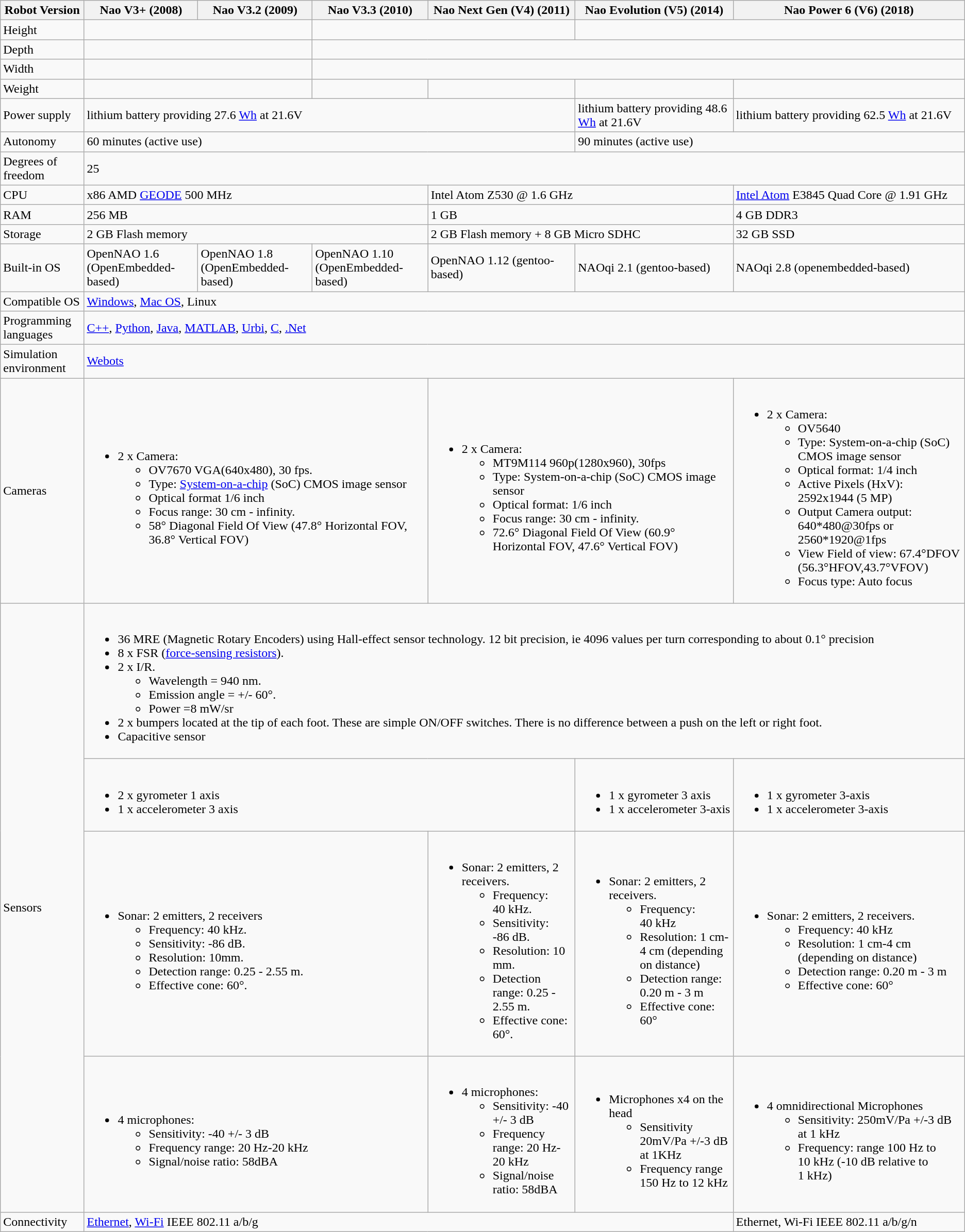<table class="wikitable">
<tr>
<th>Robot Version</th>
<th>Nao V3+ (2008)</th>
<th>Nao V3.2 (2009)</th>
<th>Nao V3.3 (2010)</th>
<th>Nao Next Gen (V4) (2011)</th>
<th>Nao Evolution (V5) (2014)</th>
<th>Nao Power 6 (V6) (2018)</th>
</tr>
<tr>
<td>Height</td>
<td colspan="2"></td>
<td colspan="2"></td>
<td colspan="2"></td>
</tr>
<tr>
<td>Depth</td>
<td colspan="2"></td>
<td colspan="4"></td>
</tr>
<tr>
<td>Width</td>
<td colspan="2"></td>
<td colspan="4"></td>
</tr>
<tr>
<td>Weight</td>
<td colspan="2"></td>
<td></td>
<td></td>
<td></td>
<td></td>
</tr>
<tr>
<td>Power supply</td>
<td colspan="4">lithium battery providing 27.6 <a href='#'>Wh</a> at 21.6V</td>
<td>lithium battery providing 48.6 <a href='#'>Wh</a> at 21.6V</td>
<td>lithium battery providing 62.5 <a href='#'>Wh</a> at 21.6V</td>
</tr>
<tr>
<td>Autonomy</td>
<td colspan="4">60 minutes (active use)</td>
<td colspan="2">90 minutes (active use)</td>
</tr>
<tr>
<td>Degrees of freedom</td>
<td colspan="6">25</td>
</tr>
<tr>
<td>CPU</td>
<td colspan="3">x86 AMD <a href='#'>GEODE</a> 500 MHz</td>
<td colspan="2">Intel Atom Z530 @ 1.6 GHz</td>
<td><a href='#'>Intel Atom</a> E3845 Quad Core @ 1.91 GHz</td>
</tr>
<tr>
<td>RAM</td>
<td colspan="3">256 MB</td>
<td colspan="2">1 GB</td>
<td>4 GB DDR3</td>
</tr>
<tr>
<td>Storage</td>
<td colspan="3">2 GB Flash memory</td>
<td colspan="2">2 GB Flash memory + 8 GB Micro SDHC</td>
<td>32 GB SSD</td>
</tr>
<tr>
<td>Built-in OS</td>
<td>OpenNAO 1.6 (OpenEmbedded-based)</td>
<td>OpenNAO 1.8 (OpenEmbedded- based)</td>
<td>OpenNAO 1.10 (OpenEmbedded- based)</td>
<td>OpenNAO 1.12 (gentoo-based)</td>
<td>NAOqi 2.1 (gentoo-based)</td>
<td>NAOqi 2.8 (openembedded-based)</td>
</tr>
<tr>
<td>Compatible OS</td>
<td colspan="6"><a href='#'>Windows</a>, <a href='#'>Mac OS</a>, Linux</td>
</tr>
<tr>
<td>Programming languages</td>
<td colspan="6"><a href='#'>C++</a>, <a href='#'>Python</a>, <a href='#'>Java</a>, <a href='#'>MATLAB</a>, <a href='#'>Urbi</a>,  <a href='#'>C</a>, <a href='#'>.Net</a></td>
</tr>
<tr>
<td>Simulation environment</td>
<td colspan="6"><a href='#'>Webots</a></td>
</tr>
<tr>
<td>Cameras</td>
<td colspan="3"><br><ul><li>2 x Camera:<ul><li>OV7670 VGA(640x480), 30 fps.</li><li>Type: <a href='#'>System-on-a-chip</a> (SoC) CMOS image sensor</li><li>Optical format 1/6 inch</li><li>Focus range: 30 cm - infinity.</li><li>58° Diagonal Field Of View (47.8° Horizontal FOV, 36.8° Vertical FOV)</li></ul></li></ul></td>
<td colspan="2"><br><ul><li>2 x Camera:<ul><li>MT9M114 960p(1280x960), 30fps</li><li>Type: System-on-a-chip (SoC) CMOS image sensor</li><li>Optical format: 1/6 inch</li><li>Focus range: 30 cm - infinity.</li><li>72.6° Diagonal Field Of View (60.9° Horizontal FOV, 47.6° Vertical FOV)</li></ul></li></ul></td>
<td><br><ul><li>2 x Camera:<ul><li>OV5640</li><li>Type: System-on-a-chip (SoC) CMOS image sensor</li><li>Optical format: 1/4 inch</li><li>Active Pixels (HxV): 2592x1944 (5 MP)</li><li>Output Camera output: 640*480@30fps or 2560*1920@1fps</li><li>View Field of view: 67.4°DFOV (56.3°HFOV,43.7°VFOV)</li><li>Focus type: Auto focus</li></ul></li></ul></td>
</tr>
<tr>
<td rowspan="4">Sensors</td>
<td Colspan="6"><br><ul><li>36 MRE (Magnetic Rotary Encoders) using Hall-effect sensor technology. 12 bit precision, ie 4096 values per turn corresponding to about 0.1° precision</li><li>8 x FSR (<a href='#'>force-sensing resistors</a>).</li><li>2 x I/R.<ul><li>Wavelength = 940 nm.</li><li>Emission angle = +/- 60°.</li><li>Power =8 mW/sr</li></ul></li><li>2 x bumpers located at the tip of each foot. These are simple ON/OFF switches. There is no difference between a push on the left or right foot.</li><li>Capacitive sensor</li></ul></td>
</tr>
<tr>
<td colspan="4"><br><ul><li>2 x gyrometer 1 axis</li><li>1 x accelerometer 3 axis</li></ul></td>
<td><br><ul><li>1 x gyrometer 3 axis</li><li>1 x accelerometer 3-axis</li></ul></td>
<td><br><ul><li>1 x gyrometer 3-axis</li><li>1 x accelerometer 3-axis</li></ul></td>
</tr>
<tr>
<td colspan="3"><br><ul><li>Sonar: 2 emitters, 2 receivers<ul><li>Frequency: 40 kHz.</li><li>Sensitivity: -86 dB.</li><li>Resolution: 10mm.</li><li>Detection range: 0.25 - 2.55 m.</li><li>Effective cone: 60°.</li></ul></li></ul></td>
<td><br><ul><li>Sonar: 2 emitters, 2 receivers.<ul><li>Frequency: 40 kHz.</li><li>Sensitivity: -86 dB.</li><li>Resolution: 10 mm.</li><li>Detection range: 0.25 - 2.55 m.</li><li>Effective cone: 60°.</li></ul></li></ul></td>
<td><br><ul><li>Sonar: 2 emitters, 2 receivers.<ul><li>Frequency: 40 kHz</li><li>Resolution: 1 cm-4 cm (depending on distance)</li><li>Detection range: 0.20 m - 3 m</li><li>Effective cone: 60°</li></ul></li></ul></td>
<td><br><ul><li>Sonar: 2 emitters, 2 receivers.<ul><li>Frequency: 40 kHz</li><li>Resolution: 1 cm-4 cm (depending on distance)</li><li>Detection range: 0.20 m - 3 m</li><li>Effective cone: 60°</li></ul></li></ul></td>
</tr>
<tr>
<td colspan="3"><br><ul><li>4 microphones:<ul><li>Sensitivity: -40 +/- 3 dB</li><li>Frequency range: 20 Hz-20 kHz</li><li>Signal/noise ratio: 58dBA</li></ul></li></ul></td>
<td><br><ul><li>4 microphones:<ul><li>Sensitivity: -40 +/- 3 dB</li><li>Frequency range: 20 Hz-20 kHz</li><li>Signal/noise ratio: 58dBA</li></ul></li></ul></td>
<td><br><ul><li>Microphones	x4 on the head<ul><li>Sensitivity	20mV/Pa +/-3 dB at 1KHz</li><li>Frequency range	150 Hz to 12 kHz</li></ul></li></ul></td>
<td><br><ul><li>4 omnidirectional Microphones<ul><li>Sensitivity: 250mV/Pa +/-3 dB at 1 kHz</li><li>Frequency: range 100 Hz to 10 kHz (-10 dB relative to 1 kHz)</li></ul></li></ul></td>
</tr>
<tr>
<td>Connectivity</td>
<td colspan="5"><a href='#'>Ethernet</a>, <a href='#'>Wi-Fi</a> IEEE 802.11 a/b/g</td>
<td>Ethernet, Wi-Fi IEEE 802.11 a/b/g/n</td>
</tr>
</table>
